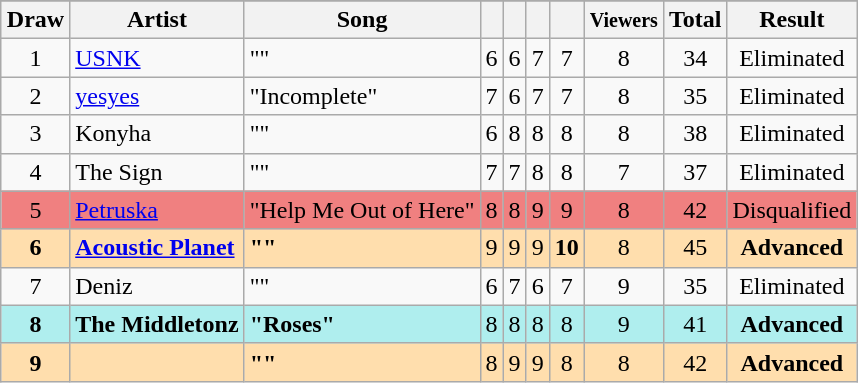<table class="sortable wikitable" style="margin: 1em auto 1em auto; text-align:center">
<tr>
</tr>
<tr>
<th>Draw</th>
<th>Artist</th>
<th>Song</th>
<th><small></small></th>
<th><small></small></th>
<th><small></small></th>
<th><small></small></th>
<th><small>Viewers</small></th>
<th>Total</th>
<th>Result</th>
</tr>
<tr>
<td>1</td>
<td align="left"><a href='#'>USNK</a></td>
<td align="left">""</td>
<td>6</td>
<td>6</td>
<td>7</td>
<td>7</td>
<td>8</td>
<td>34</td>
<td>Eliminated</td>
</tr>
<tr>
<td>2</td>
<td align="left"><a href='#'>yesyes</a></td>
<td align="left">"Incomplete"</td>
<td>7</td>
<td>6</td>
<td>7</td>
<td>7</td>
<td>8</td>
<td>35</td>
<td>Eliminated</td>
</tr>
<tr>
<td>3</td>
<td align="left">Konyha</td>
<td align="left">""</td>
<td>6</td>
<td>8</td>
<td>8</td>
<td>8</td>
<td>8</td>
<td>38</td>
<td>Eliminated</td>
</tr>
<tr>
<td>4</td>
<td align="left" data-sort-value="Sign, The">The Sign</td>
<td align="left">""</td>
<td>7</td>
<td>7</td>
<td>8</td>
<td>8</td>
<td>7</td>
<td>37</td>
<td>Eliminated</td>
</tr>
<tr style="background:#F08080;">
<td>5</td>
<td align="left"><a href='#'>Petruska</a></td>
<td align="left">"Help Me Out of Here"</td>
<td>8</td>
<td>8</td>
<td>9</td>
<td>9</td>
<td>8</td>
<td>42</td>
<td align="left">Disqualified</td>
</tr>
<tr style="background:navajowhite;">
<td><strong>6</strong></td>
<td align="left"><strong><a href='#'>Acoustic Planet</a></strong></td>
<td align="left"><strong>""</strong></td>
<td>9</td>
<td>9</td>
<td>9</td>
<td><strong>10</strong></td>
<td>8</td>
<td>45</td>
<td><strong>Advanced</strong></td>
</tr>
<tr>
<td>7</td>
<td align="left">Deniz</td>
<td align="left">""</td>
<td>6</td>
<td>7</td>
<td>6</td>
<td>7</td>
<td>9</td>
<td>35</td>
<td>Eliminated</td>
</tr>
<tr style="background:paleturquoise;">
<td><strong>8</strong></td>
<td align="left" data-sort-value="Middletonz, The"><strong>The Middletonz</strong></td>
<td align="left"><strong>"Roses"</strong></td>
<td>8</td>
<td>8</td>
<td>8</td>
<td>8</td>
<td>9</td>
<td>41</td>
<td><strong>Advanced</strong></td>
</tr>
<tr style="background:navajowhite;">
<td><strong>9</strong></td>
<td align="left"><strong></strong></td>
<td align="left"><strong>""</strong></td>
<td>8</td>
<td>9</td>
<td>9</td>
<td>8</td>
<td>8</td>
<td>42</td>
<td><strong>Advanced</strong></td>
</tr>
</table>
